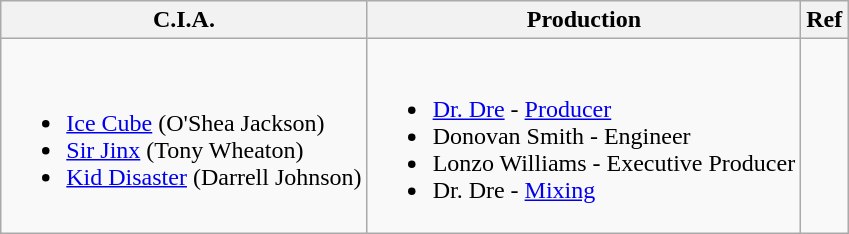<table class="wikitable">
<tr>
<th>C.I.A.</th>
<th>Production</th>
<th>Ref</th>
</tr>
<tr>
<td><br><ul><li><a href='#'>Ice Cube</a> (O'Shea Jackson)</li><li><a href='#'>Sir Jinx</a> (Tony Wheaton)</li><li><a href='#'>Kid Disaster</a> (Darrell Johnson)</li></ul></td>
<td><br><ul><li><a href='#'>Dr. Dre</a> - <a href='#'>Producer</a></li><li>Donovan Smith - Engineer</li><li>Lonzo Williams - Executive Producer</li><li>Dr. Dre - <a href='#'>Mixing</a></li></ul></td>
<td><br></td>
</tr>
</table>
